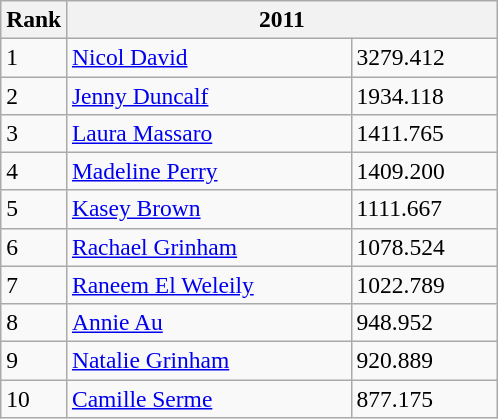<table class=wikitable style="font-size:98%;">
<tr>
<th>Rank</th>
<th colspan=2 width="280">2011</th>
</tr>
<tr>
<td>1</td>
<td> <a href='#'>Nicol David</a></td>
<td>3279.412</td>
</tr>
<tr>
<td>2</td>
<td> <a href='#'>Jenny Duncalf</a></td>
<td>1934.118</td>
</tr>
<tr>
<td>3</td>
<td> <a href='#'>Laura Massaro</a></td>
<td>1411.765</td>
</tr>
<tr>
<td>4</td>
<td> <a href='#'>Madeline Perry</a></td>
<td>1409.200</td>
</tr>
<tr>
<td>5</td>
<td> <a href='#'>Kasey Brown</a></td>
<td>1111.667</td>
</tr>
<tr>
<td>6</td>
<td> <a href='#'>Rachael Grinham</a></td>
<td>1078.524</td>
</tr>
<tr>
<td>7</td>
<td> <a href='#'>Raneem El Weleily</a></td>
<td>1022.789</td>
</tr>
<tr>
<td>8</td>
<td> <a href='#'>Annie Au</a></td>
<td>948.952</td>
</tr>
<tr>
<td>9</td>
<td> <a href='#'>Natalie Grinham</a></td>
<td>920.889</td>
</tr>
<tr>
<td>10</td>
<td> <a href='#'>Camille Serme</a></td>
<td>877.175</td>
</tr>
</table>
